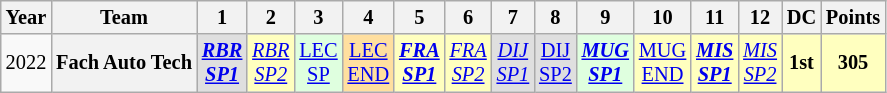<table class="wikitable" style="text-align:center; font-size:85%">
<tr>
<th>Year</th>
<th>Team</th>
<th>1</th>
<th>2</th>
<th>3</th>
<th>4</th>
<th>5</th>
<th>6</th>
<th>7</th>
<th>8</th>
<th>9</th>
<th>10</th>
<th>11</th>
<th>12</th>
<th>DC</th>
<th>Points</th>
</tr>
<tr>
<td>2022</td>
<th nowrap>Fach Auto Tech</th>
<td style="background:#DFDFDF;"><strong><em><a href='#'>RBR<br>SP1</a></em></strong><br></td>
<td style="background:#FFFFBF;"><em><a href='#'>RBR<br>SP2</a></em><br></td>
<td style="background:#DFFFDF;"><a href='#'>LEC<br>SP</a><br></td>
<td style="background:#FFDF9F;"><a href='#'>LEC<br>END</a><br></td>
<td style="background:#FFFFBF;"><strong><em><a href='#'>FRA<br>SP1</a></em></strong><br></td>
<td style="background:#FFFFBF;"><em><a href='#'>FRA<br>SP2</a></em><br></td>
<td style="background:#DFDFDF;"><em><a href='#'>DIJ<br>SP1</a></em><br></td>
<td style="background:#DFDFDF;"><a href='#'>DIJ<br>SP2</a><br></td>
<td style="background:#DFFFDF;"><strong><em><a href='#'>MUG<br>SP1</a></em></strong><br></td>
<td style="background:#FFFFBF;"><a href='#'>MUG<br>END</a><br></td>
<td style="background:#FFFFBF;"><strong><em><a href='#'>MIS<br>SP1</a></em></strong><br></td>
<td style="background:#FFFFBF;"><em><a href='#'>MIS<br>SP2</a></em><br></td>
<th style="background:#FFFFBF;">1st</th>
<th style="background:#FFFFBF;">305</th>
</tr>
</table>
